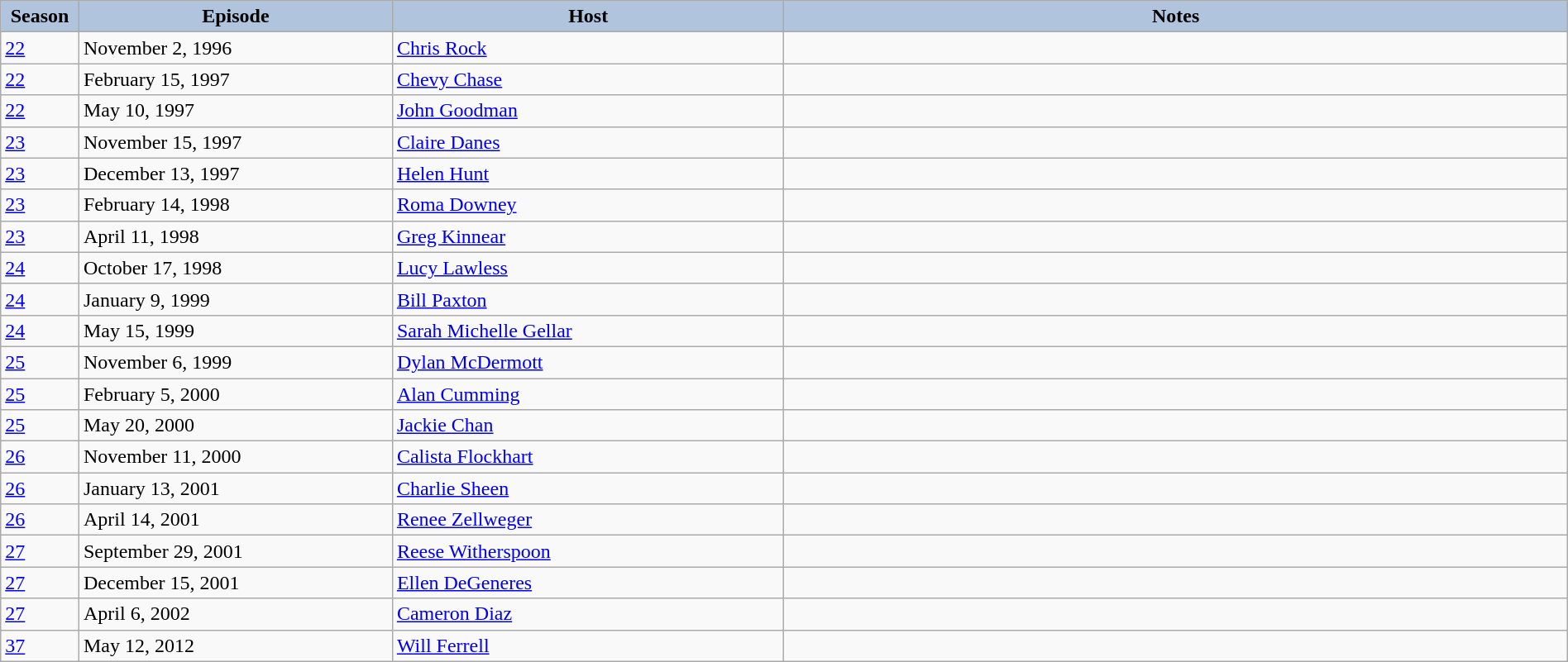<table class="wikitable" style="width:100%;">
<tr>
<th style="background:#B0C4DE;" width="5%">Season</th>
<th style="background:#B0C4DE;" width="20%">Episode</th>
<th style="background:#B0C4DE;" width="25%">Host</th>
<th style="background:#B0C4DE;" width="50%">Notes</th>
</tr>
<tr>
<td><a href='#'>22</a></td>
<td>November 2, 1996</td>
<td><a href='#'>Chris Rock</a></td>
<td></td>
</tr>
<tr>
<td><a href='#'>22</a></td>
<td>February 15, 1997</td>
<td><a href='#'>Chevy Chase</a></td>
<td></td>
</tr>
<tr>
<td><a href='#'>22</a></td>
<td>May 10, 1997</td>
<td><a href='#'>John Goodman</a></td>
<td></td>
</tr>
<tr>
<td><a href='#'>23</a></td>
<td>November 15, 1997</td>
<td><a href='#'>Claire Danes</a></td>
<td></td>
</tr>
<tr>
<td><a href='#'>23</a></td>
<td>December 13, 1997</td>
<td><a href='#'>Helen Hunt</a></td>
<td></td>
</tr>
<tr>
<td><a href='#'>23</a></td>
<td>February 14, 1998</td>
<td><a href='#'>Roma Downey</a></td>
<td></td>
</tr>
<tr>
<td><a href='#'>23</a></td>
<td>April 11, 1998</td>
<td><a href='#'>Greg Kinnear</a></td>
<td></td>
</tr>
<tr>
<td><a href='#'>24</a></td>
<td>October 17, 1998</td>
<td><a href='#'>Lucy Lawless</a></td>
<td></td>
</tr>
<tr>
<td><a href='#'>24</a></td>
<td>January 9, 1999</td>
<td><a href='#'>Bill Paxton</a></td>
<td></td>
</tr>
<tr>
<td><a href='#'>24</a></td>
<td>May 15, 1999</td>
<td><a href='#'>Sarah Michelle Gellar</a></td>
<td></td>
</tr>
<tr>
<td><a href='#'>25</a></td>
<td>November 6, 1999</td>
<td><a href='#'>Dylan McDermott</a></td>
<td></td>
</tr>
<tr>
<td><a href='#'>25</a></td>
<td>February 5, 2000</td>
<td><a href='#'>Alan Cumming</a></td>
<td></td>
</tr>
<tr>
<td><a href='#'>25</a></td>
<td>May 20, 2000</td>
<td><a href='#'>Jackie Chan</a></td>
<td></td>
</tr>
<tr>
<td><a href='#'>26</a></td>
<td>November 11, 2000</td>
<td><a href='#'>Calista Flockhart</a></td>
<td></td>
</tr>
<tr>
<td><a href='#'>26</a></td>
<td>January 13, 2001</td>
<td><a href='#'>Charlie Sheen</a></td>
<td></td>
</tr>
<tr>
<td><a href='#'>26</a></td>
<td>April 14, 2001</td>
<td><a href='#'>Renee Zellweger</a></td>
<td></td>
</tr>
<tr>
<td><a href='#'>27</a></td>
<td>September 29, 2001</td>
<td><a href='#'>Reese Witherspoon</a></td>
<td></td>
</tr>
<tr>
<td><a href='#'>27</a></td>
<td>December 15, 2001</td>
<td><a href='#'>Ellen DeGeneres</a></td>
<td></td>
</tr>
<tr>
<td><a href='#'>27</a></td>
<td>April 6, 2002</td>
<td><a href='#'>Cameron Diaz</a></td>
<td></td>
</tr>
<tr>
<td><a href='#'>37</a></td>
<td>May 12, 2012</td>
<td><a href='#'>Will Ferrell</a></td>
<td></td>
</tr>
</table>
